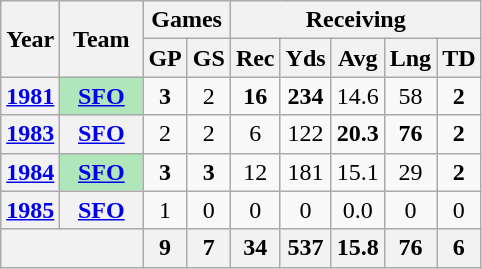<table class="wikitable" style="text-align:center">
<tr>
<th rowspan="2">Year</th>
<th rowspan="2">Team</th>
<th colspan="2">Games</th>
<th colspan="5">Receiving</th>
</tr>
<tr>
<th>GP</th>
<th>GS</th>
<th>Rec</th>
<th>Yds</th>
<th>Avg</th>
<th>Lng</th>
<th>TD</th>
</tr>
<tr>
<th><a href='#'>1981</a></th>
<th style="background:#afe6ba; width:3em;"><a href='#'>SFO</a></th>
<td><strong>3</strong></td>
<td>2</td>
<td><strong>16</strong></td>
<td><strong>234</strong></td>
<td>14.6</td>
<td>58</td>
<td><strong>2</strong></td>
</tr>
<tr>
<th><a href='#'>1983</a></th>
<th><a href='#'>SFO</a></th>
<td>2</td>
<td>2</td>
<td>6</td>
<td>122</td>
<td><strong>20.3</strong></td>
<td><strong>76</strong></td>
<td><strong>2</strong></td>
</tr>
<tr>
<th><a href='#'>1984</a></th>
<th style="background:#afe6ba; width:3em;"><a href='#'>SFO</a></th>
<td><strong>3</strong></td>
<td><strong>3</strong></td>
<td>12</td>
<td>181</td>
<td>15.1</td>
<td>29</td>
<td><strong>2</strong></td>
</tr>
<tr>
<th><a href='#'>1985</a></th>
<th><a href='#'>SFO</a></th>
<td>1</td>
<td>0</td>
<td>0</td>
<td>0</td>
<td>0.0</td>
<td>0</td>
<td>0</td>
</tr>
<tr>
<th colspan="2"></th>
<th>9</th>
<th>7</th>
<th>34</th>
<th>537</th>
<th>15.8</th>
<th>76</th>
<th>6</th>
</tr>
</table>
